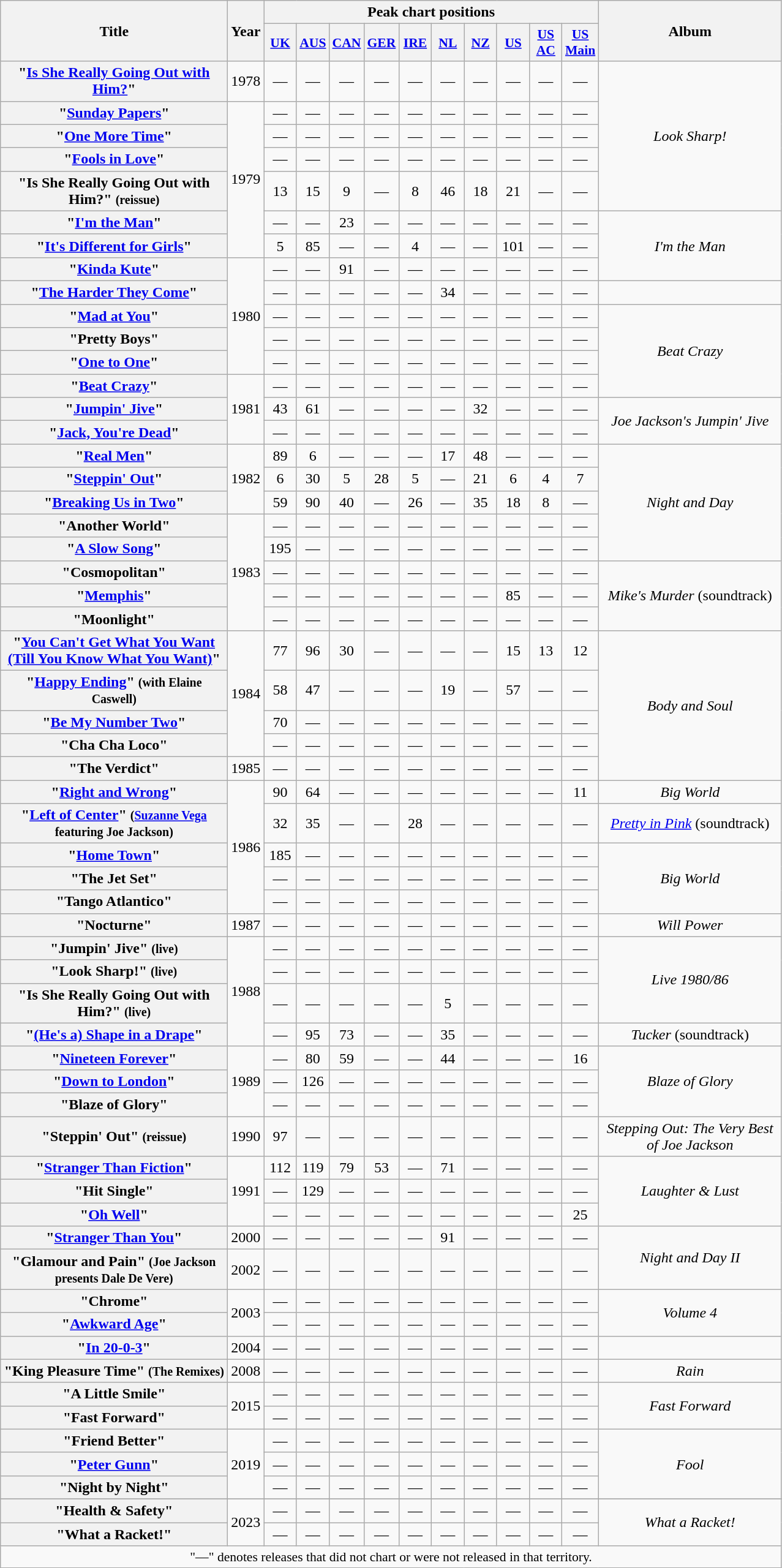<table class="wikitable plainrowheaders" style="text-align:center;">
<tr>
<th rowspan="2" scope="col" style="width:15em;">Title</th>
<th rowspan="2" scope="col" style="width:2em;">Year</th>
<th colspan="10">Peak chart positions</th>
<th rowspan="2"  style="width:12em;">Album</th>
</tr>
<tr>
<th scope="col" style="width:2em;font-size:90%;"><a href='#'>UK</a><br></th>
<th scope="col" style="width:2em;font-size:90%;"><a href='#'>AUS</a><br></th>
<th scope="col" style="width:2em;font-size:90%;"><a href='#'>CAN</a><br></th>
<th scope="col" style="width:2em;font-size:90%;"><a href='#'>GER</a><br></th>
<th scope="col" style="width:2em;font-size:90%;"><a href='#'>IRE</a><br></th>
<th scope="col" style="width:2em;font-size:90%;"><a href='#'>NL</a><br></th>
<th scope="col" style="width:2em;font-size:90%;"><a href='#'>NZ</a><br></th>
<th scope="col" style="width:2em;font-size:90%;"><a href='#'>US</a><br></th>
<th scope="col" style="width:2em;font-size:90%;"><a href='#'>US AC</a><br></th>
<th scope="col" style="width:2em;font-size:90%;"><a href='#'>US Main</a><br></th>
</tr>
<tr>
<th scope="row">"<a href='#'>Is She Really Going Out with Him?</a>"</th>
<td>1978</td>
<td>—</td>
<td>—</td>
<td>—</td>
<td>—</td>
<td>—</td>
<td>—</td>
<td>—</td>
<td>—</td>
<td>—</td>
<td>—</td>
<td rowspan="5"><em>Look Sharp!</em></td>
</tr>
<tr>
<th scope="row">"<a href='#'>Sunday Papers</a>"</th>
<td rowspan="6">1979</td>
<td>—</td>
<td>—</td>
<td>—</td>
<td>—</td>
<td>—</td>
<td>—</td>
<td>—</td>
<td>—</td>
<td>—</td>
<td>—</td>
</tr>
<tr>
<th scope="row">"<a href='#'>One More Time</a>"</th>
<td>—</td>
<td>—</td>
<td>—</td>
<td>—</td>
<td>—</td>
<td>—</td>
<td>—</td>
<td>—</td>
<td>—</td>
<td>—</td>
</tr>
<tr>
<th scope="row">"<a href='#'>Fools in Love</a>" </th>
<td>—</td>
<td>—</td>
<td>—</td>
<td>—</td>
<td>—</td>
<td>—</td>
<td>—</td>
<td>—</td>
<td>—</td>
<td>—</td>
</tr>
<tr>
<th scope="row">"Is She Really Going Out with Him?" <small>(reissue)</small></th>
<td>13</td>
<td>15</td>
<td>9</td>
<td>—</td>
<td>8</td>
<td>46</td>
<td>18</td>
<td>21</td>
<td>—</td>
<td>—</td>
</tr>
<tr>
<th scope="row">"<a href='#'>I'm the Man</a>"</th>
<td>—</td>
<td>—</td>
<td>23</td>
<td>—</td>
<td>—</td>
<td>—</td>
<td>—</td>
<td>—</td>
<td>—</td>
<td>—</td>
<td rowspan="3"><em>I'm the Man</em></td>
</tr>
<tr>
<th scope="row">"<a href='#'>It's Different for Girls</a>"</th>
<td>5</td>
<td>85</td>
<td>—</td>
<td>—</td>
<td>4</td>
<td>—</td>
<td>—</td>
<td>101</td>
<td>—</td>
<td>—</td>
</tr>
<tr>
<th scope="row">"<a href='#'>Kinda Kute</a>"</th>
<td rowspan="5">1980</td>
<td>—</td>
<td>—</td>
<td>91</td>
<td>—</td>
<td>—</td>
<td>—</td>
<td>—</td>
<td>—</td>
<td>—</td>
<td>—</td>
</tr>
<tr>
<th scope="row">"<a href='#'>The Harder They Come</a>"</th>
<td>—</td>
<td>—</td>
<td>—</td>
<td>—</td>
<td>—</td>
<td>34</td>
<td>—</td>
<td>—</td>
<td>—</td>
<td>—</td>
<td></td>
</tr>
<tr>
<th scope="row">"<a href='#'>Mad at You</a>" </th>
<td>—</td>
<td>—</td>
<td>—</td>
<td>—</td>
<td>—</td>
<td>—</td>
<td>—</td>
<td>—</td>
<td>—</td>
<td>—</td>
<td rowspan="4"><em>Beat Crazy</em></td>
</tr>
<tr>
<th scope="row">"Pretty Boys" </th>
<td>—</td>
<td>—</td>
<td>—</td>
<td>—</td>
<td>—</td>
<td>—</td>
<td>—</td>
<td>—</td>
<td>—</td>
<td>—</td>
</tr>
<tr>
<th scope="row">"<a href='#'>One to One</a>" </th>
<td>—</td>
<td>—</td>
<td>—</td>
<td>—</td>
<td>—</td>
<td>—</td>
<td>—</td>
<td>—</td>
<td>—</td>
<td>—</td>
</tr>
<tr>
<th scope="row">"<a href='#'>Beat Crazy</a>" </th>
<td rowspan="3">1981</td>
<td>—</td>
<td>—</td>
<td>—</td>
<td>—</td>
<td>—</td>
<td>—</td>
<td>—</td>
<td>—</td>
<td>—</td>
<td>—</td>
</tr>
<tr>
<th scope="row">"<a href='#'>Jumpin' Jive</a>" </th>
<td>43</td>
<td>61</td>
<td>—</td>
<td>—</td>
<td>—</td>
<td>—</td>
<td>32</td>
<td>—</td>
<td>—</td>
<td>—</td>
<td rowspan="2"><em>Joe Jackson's Jumpin' Jive</em></td>
</tr>
<tr>
<th scope="row">"<a href='#'>Jack, You're Dead</a>" </th>
<td>—</td>
<td>—</td>
<td>—</td>
<td>—</td>
<td>—</td>
<td>—</td>
<td>—</td>
<td>—</td>
<td>—</td>
<td>—</td>
</tr>
<tr>
<th scope="row">"<a href='#'>Real Men</a>"</th>
<td rowspan="3">1982</td>
<td>89</td>
<td>6</td>
<td>—</td>
<td>—</td>
<td>—</td>
<td>17</td>
<td>48</td>
<td>—</td>
<td>—</td>
<td>—</td>
<td rowspan="5"><em>Night and Day</em></td>
</tr>
<tr>
<th scope="row">"<a href='#'>Steppin' Out</a>"</th>
<td>6</td>
<td>30</td>
<td>5</td>
<td>28</td>
<td>5</td>
<td>—</td>
<td>21</td>
<td>6</td>
<td>4</td>
<td>7</td>
</tr>
<tr>
<th scope="row">"<a href='#'>Breaking Us in Two</a>"</th>
<td>59</td>
<td>90</td>
<td>40</td>
<td>—</td>
<td>26</td>
<td>—</td>
<td>35</td>
<td>18</td>
<td>8</td>
<td>—</td>
</tr>
<tr>
<th scope="row">"Another World" </th>
<td rowspan="5">1983</td>
<td>—</td>
<td>—</td>
<td>—</td>
<td>—</td>
<td>—</td>
<td>—</td>
<td>—</td>
<td>—</td>
<td>—</td>
<td>—</td>
</tr>
<tr>
<th scope="row">"<a href='#'>A Slow Song</a>"</th>
<td>195</td>
<td>—</td>
<td>—</td>
<td>—</td>
<td>—</td>
<td>—</td>
<td>—</td>
<td>—</td>
<td>—</td>
<td>—</td>
</tr>
<tr>
<th scope="row">"Cosmopolitan"</th>
<td>—</td>
<td>—</td>
<td>—</td>
<td>—</td>
<td>—</td>
<td>—</td>
<td>—</td>
<td>—</td>
<td>—</td>
<td>—</td>
<td rowspan="3"><em>Mike's Murder</em> (soundtrack)</td>
</tr>
<tr>
<th scope="row">"<a href='#'>Memphis</a>" </th>
<td>—</td>
<td>—</td>
<td>—</td>
<td>—</td>
<td>—</td>
<td>—</td>
<td>—</td>
<td>85</td>
<td>—</td>
<td>—</td>
</tr>
<tr>
<th scope="row">"Moonlight" </th>
<td>—</td>
<td>—</td>
<td>—</td>
<td>—</td>
<td>—</td>
<td>—</td>
<td>—</td>
<td>—</td>
<td>—</td>
<td>—</td>
</tr>
<tr>
<th scope="row">"<a href='#'>You Can't Get What You Want (Till You Know What You Want)</a>"</th>
<td rowspan="4">1984</td>
<td>77</td>
<td>96</td>
<td>30</td>
<td>—</td>
<td>—</td>
<td>—</td>
<td>—</td>
<td>15</td>
<td>13</td>
<td>12</td>
<td rowspan="5"><em>Body and Soul</em></td>
</tr>
<tr>
<th scope="row">"<a href='#'>Happy Ending</a>" <small>(with Elaine Caswell)</small></th>
<td>58</td>
<td>47</td>
<td>—</td>
<td>—</td>
<td>—</td>
<td>19</td>
<td>—</td>
<td>57</td>
<td>—</td>
<td>—</td>
</tr>
<tr>
<th scope="row">"<a href='#'>Be My Number Two</a>"</th>
<td>70</td>
<td>—</td>
<td>—</td>
<td>—</td>
<td>—</td>
<td>—</td>
<td>—</td>
<td>—</td>
<td>—</td>
<td>—</td>
</tr>
<tr>
<th scope="row">"Cha Cha Loco" </th>
<td>—</td>
<td>—</td>
<td>—</td>
<td>—</td>
<td>—</td>
<td>—</td>
<td>—</td>
<td>—</td>
<td>—</td>
<td>—</td>
</tr>
<tr>
<th scope="row">"The Verdict" </th>
<td>1985</td>
<td>—</td>
<td>—</td>
<td>—</td>
<td>—</td>
<td>—</td>
<td>—</td>
<td>—</td>
<td>—</td>
<td>—</td>
<td>—</td>
</tr>
<tr>
<th scope="row">"<a href='#'>Right and Wrong</a>"</th>
<td rowspan="5">1986</td>
<td>90</td>
<td>64</td>
<td>—</td>
<td>—</td>
<td>—</td>
<td>—</td>
<td>—</td>
<td>—</td>
<td>—</td>
<td>11</td>
<td><em>Big World</em></td>
</tr>
<tr>
<th scope="row">"<a href='#'>Left of Center</a>" <small>(<a href='#'>Suzanne Vega</a> featuring Joe Jackson)</small></th>
<td>32</td>
<td>35</td>
<td>—</td>
<td>—</td>
<td>28</td>
<td>—</td>
<td>—</td>
<td>—</td>
<td>—</td>
<td>—</td>
<td><em><a href='#'>Pretty in Pink</a></em> (soundtrack)</td>
</tr>
<tr>
<th scope="row">"<a href='#'>Home Town</a>"</th>
<td>185</td>
<td>—</td>
<td>—</td>
<td>—</td>
<td>—</td>
<td>—</td>
<td>—</td>
<td>—</td>
<td>—</td>
<td>—</td>
<td rowspan="3"><em>Big World</em></td>
</tr>
<tr>
<th scope="row">"The Jet Set" </th>
<td>—</td>
<td>—</td>
<td>—</td>
<td>—</td>
<td>—</td>
<td>—</td>
<td>—</td>
<td>—</td>
<td>—</td>
<td>—</td>
</tr>
<tr>
<th scope="row">"Tango Atlantico" </th>
<td>—</td>
<td>—</td>
<td>—</td>
<td>—</td>
<td>—</td>
<td>—</td>
<td>—</td>
<td>—</td>
<td>—</td>
<td>—</td>
</tr>
<tr>
<th scope="row">"Nocturne" </th>
<td>1987</td>
<td>—</td>
<td>—</td>
<td>—</td>
<td>—</td>
<td>—</td>
<td>—</td>
<td>—</td>
<td>—</td>
<td>—</td>
<td>—</td>
<td><em>Will Power</em></td>
</tr>
<tr>
<th scope="row">"Jumpin' Jive" <small>(live)</small></th>
<td rowspan="4">1988</td>
<td>—</td>
<td>—</td>
<td>—</td>
<td>—</td>
<td>—</td>
<td>—</td>
<td>—</td>
<td>—</td>
<td>—</td>
<td>—</td>
<td rowspan="3"><em>Live 1980/86</em></td>
</tr>
<tr>
<th scope="row">"Look Sharp!" <small>(live)</small> </th>
<td>—</td>
<td>—</td>
<td>—</td>
<td>—</td>
<td>—</td>
<td>—</td>
<td>—</td>
<td>—</td>
<td>—</td>
<td>—</td>
</tr>
<tr>
<th scope="row">"Is She Really Going Out with Him?" <small>(live)</small> </th>
<td>—</td>
<td>—</td>
<td>—</td>
<td>—</td>
<td>—</td>
<td>5</td>
<td>—</td>
<td>—</td>
<td>—</td>
<td>—</td>
</tr>
<tr>
<th scope="row">"<a href='#'>(He's a) Shape in a Drape</a>"</th>
<td>—</td>
<td>95</td>
<td>73</td>
<td>—</td>
<td>—</td>
<td>35</td>
<td>—</td>
<td>—</td>
<td>—</td>
<td>—</td>
<td><em>Tucker</em> (soundtrack)</td>
</tr>
<tr>
<th scope="row">"<a href='#'>Nineteen Forever</a>"</th>
<td rowspan="3">1989</td>
<td>—</td>
<td>80</td>
<td>59</td>
<td>—</td>
<td>—</td>
<td>44</td>
<td>—</td>
<td>—</td>
<td>—</td>
<td>16</td>
<td rowspan="3"><em>Blaze of Glory</em></td>
</tr>
<tr>
<th scope="row">"<a href='#'>Down to London</a>"</th>
<td>—</td>
<td>126</td>
<td>—</td>
<td>—</td>
<td>—</td>
<td>—</td>
<td>—</td>
<td>—</td>
<td>—</td>
<td>—</td>
</tr>
<tr>
<th scope="row">"Blaze of Glory" </th>
<td>—</td>
<td>—</td>
<td>—</td>
<td>—</td>
<td>—</td>
<td>—</td>
<td>—</td>
<td>—</td>
<td>—</td>
<td>—</td>
</tr>
<tr>
<th scope="row">"Steppin' Out" <small>(reissue)</small></th>
<td>1990</td>
<td>97</td>
<td>—</td>
<td>—</td>
<td>—</td>
<td>—</td>
<td>—</td>
<td>—</td>
<td>—</td>
<td>—</td>
<td>—</td>
<td><em>Stepping Out: The Very Best of Joe Jackson</em></td>
</tr>
<tr>
<th scope="row">"<a href='#'>Stranger Than Fiction</a>"</th>
<td rowspan="3">1991</td>
<td>112</td>
<td>119</td>
<td>79</td>
<td>53</td>
<td>—</td>
<td>71</td>
<td>—</td>
<td>—</td>
<td>—</td>
<td>—</td>
<td rowspan="3"><em>Laughter & Lust</em></td>
</tr>
<tr>
<th scope="row">"Hit Single" </th>
<td>—</td>
<td>129</td>
<td>—</td>
<td>—</td>
<td>—</td>
<td>—</td>
<td>—</td>
<td>—</td>
<td>—</td>
<td>—</td>
</tr>
<tr>
<th scope="row">"<a href='#'>Oh Well</a>" </th>
<td>—</td>
<td>—</td>
<td>—</td>
<td>—</td>
<td>—</td>
<td>—</td>
<td>—</td>
<td>—</td>
<td>—</td>
<td>25</td>
</tr>
<tr>
<th scope="row">"<a href='#'>Stranger Than You</a>"</th>
<td>2000</td>
<td>—</td>
<td>—</td>
<td>—</td>
<td>—</td>
<td>—</td>
<td>91</td>
<td>—</td>
<td>—</td>
<td>—</td>
<td>—</td>
<td rowspan="2"><em>Night and Day II</em></td>
</tr>
<tr>
<th scope="row">"Glamour and Pain" <small>(Joe Jackson presents Dale De Vere)</small></th>
<td>2002</td>
<td>—</td>
<td>—</td>
<td>—</td>
<td>—</td>
<td>—</td>
<td>—</td>
<td>—</td>
<td>—</td>
<td>—</td>
<td>—</td>
</tr>
<tr>
<th scope="row">"Chrome" </th>
<td rowspan="2">2003</td>
<td>—</td>
<td>—</td>
<td>—</td>
<td>—</td>
<td>—</td>
<td>—</td>
<td>—</td>
<td>—</td>
<td>—</td>
<td>—</td>
<td rowspan="2"><em>Volume 4</em></td>
</tr>
<tr>
<th scope="row">"<a href='#'>Awkward Age</a>" </th>
<td>—</td>
<td>—</td>
<td>—</td>
<td>—</td>
<td>—</td>
<td>—</td>
<td>—</td>
<td>—</td>
<td>—</td>
<td>—</td>
</tr>
<tr>
<th scope="row">"<a href='#'>In 20-0-3</a>"</th>
<td>2004</td>
<td>—</td>
<td>—</td>
<td>—</td>
<td>—</td>
<td>—</td>
<td>—</td>
<td>—</td>
<td>—</td>
<td>—</td>
<td>—</td>
<td></td>
</tr>
<tr>
<th scope="row">"King Pleasure Time" <small>(The Remixes)</small></th>
<td>2008</td>
<td>—</td>
<td>—</td>
<td>—</td>
<td>—</td>
<td>—</td>
<td>—</td>
<td>—</td>
<td>—</td>
<td>—</td>
<td>—</td>
<td><em>Rain</em></td>
</tr>
<tr>
<th scope="row">"A Little Smile"</th>
<td rowspan="2">2015</td>
<td>—</td>
<td>—</td>
<td>—</td>
<td>—</td>
<td>—</td>
<td>—</td>
<td>—</td>
<td>—</td>
<td>—</td>
<td>—</td>
<td rowspan="2"><em>Fast Forward</em></td>
</tr>
<tr>
<th scope="row">"Fast Forward"</th>
<td>—</td>
<td>—</td>
<td>—</td>
<td>—</td>
<td>—</td>
<td>—</td>
<td>—</td>
<td>—</td>
<td>—</td>
<td>—</td>
</tr>
<tr>
<th scope="row">"Friend Better"</th>
<td rowspan="3">2019</td>
<td>—</td>
<td>—</td>
<td>—</td>
<td>—</td>
<td>—</td>
<td>—</td>
<td>—</td>
<td>—</td>
<td>—</td>
<td>—</td>
<td rowspan="3"><em>Fool</em></td>
</tr>
<tr>
<th scope="row">"<a href='#'>Peter Gunn</a>"</th>
<td>—</td>
<td>—</td>
<td>—</td>
<td>—</td>
<td>—</td>
<td>—</td>
<td>—</td>
<td>—</td>
<td>—</td>
<td>—</td>
</tr>
<tr>
<th scope="row">"Night by Night"</th>
<td>—</td>
<td>—</td>
<td>—</td>
<td>—</td>
<td>—</td>
<td>—</td>
<td>—</td>
<td>—</td>
<td>—</td>
<td>—</td>
</tr>
<tr>
</tr>
<tr>
<th scope="row">"Health & Safety"</th>
<td rowspan="2">2023</td>
<td>—</td>
<td>—</td>
<td>—</td>
<td>—</td>
<td>—</td>
<td>—</td>
<td>—</td>
<td>—</td>
<td>—</td>
<td>—</td>
<td rowspan="2"><em>What a Racket!</em></td>
</tr>
<tr>
<th scope="row">"What a Racket!"</th>
<td>—</td>
<td>—</td>
<td>—</td>
<td>—</td>
<td>—</td>
<td>—</td>
<td>—</td>
<td>—</td>
<td>—</td>
<td>—</td>
</tr>
<tr>
<td colspan="13" style="font-size:90%">"—" denotes releases that did not chart or were not released in that territory.</td>
</tr>
</table>
